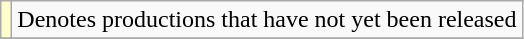<table class="wikitable">
<tr>
<td style=background:#ffc;"><br></td>
<td>Denotes productions that have not yet been released</td>
</tr>
<tr>
</tr>
</table>
